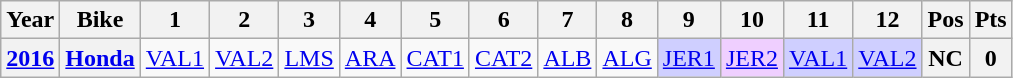<table class="wikitable" style="text-align:center;">
<tr>
<th>Year</th>
<th>Bike</th>
<th>1</th>
<th>2</th>
<th>3</th>
<th>4</th>
<th>5</th>
<th>6</th>
<th>7</th>
<th>8</th>
<th>9</th>
<th>10</th>
<th>11</th>
<th>12</th>
<th>Pos</th>
<th>Pts</th>
</tr>
<tr>
<th><a href='#'>2016</a></th>
<th><a href='#'>Honda</a></th>
<td><a href='#'>VAL1</a></td>
<td><a href='#'>VAL2</a></td>
<td><a href='#'>LMS</a></td>
<td><a href='#'>ARA</a></td>
<td><a href='#'>CAT1</a></td>
<td><a href='#'>CAT2</a></td>
<td><a href='#'>ALB</a></td>
<td><a href='#'>ALG</a></td>
<td style="background:#cfcfff;"><a href='#'>JER1</a><br></td>
<td style="background:#efcfff;"><a href='#'>JER2</a><br></td>
<td style="background:#cfcfff;"><a href='#'>VAL1</a><br></td>
<td style="background:#cfcfff;"><a href='#'>VAL2</a><br></td>
<th>NC</th>
<th>0</th>
</tr>
</table>
